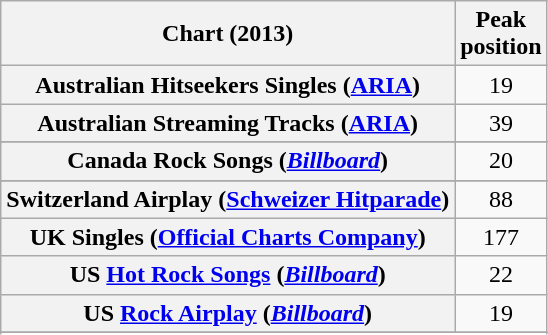<table class="wikitable sortable plainrowheaders" style="text-align:center">
<tr>
<th>Chart (2013)</th>
<th>Peak<br>position</th>
</tr>
<tr>
<th scope="row">Australian Hitseekers Singles (<a href='#'>ARIA</a>)</th>
<td>19</td>
</tr>
<tr>
<th scope="row">Australian Streaming Tracks (<a href='#'>ARIA</a>)</th>
<td>39</td>
</tr>
<tr>
</tr>
<tr>
</tr>
<tr>
<th scope="row">Canada Rock Songs (<em><a href='#'>Billboard</a></em>)</th>
<td>20</td>
</tr>
<tr>
</tr>
<tr>
</tr>
<tr>
<th scope="row">Switzerland Airplay (<a href='#'>Schweizer Hitparade</a>)</th>
<td>88</td>
</tr>
<tr>
<th scope="row">UK Singles (<a href='#'>Official Charts Company</a>)</th>
<td>177</td>
</tr>
<tr>
<th scope="row">US <a href='#'>Hot Rock Songs</a> (<em><a href='#'>Billboard</a></em>)</th>
<td>22</td>
</tr>
<tr>
<th scope="row">US <a href='#'>Rock Airplay</a> (<em><a href='#'>Billboard</a></em>)</th>
<td>19</td>
</tr>
<tr>
</tr>
<tr>
</tr>
<tr>
</tr>
</table>
